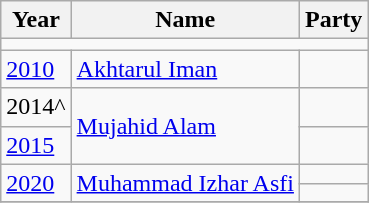<table class="wikitable sortable">
<tr>
<th>Year</th>
<th>Name</th>
<th colspan="2">Party</th>
</tr>
<tr>
<td colspan="4"></td>
</tr>
<tr>
<td><a href='#'>2010</a></td>
<td><a href='#'>Akhtarul Iman</a></td>
<td></td>
</tr>
<tr>
<td>2014^</td>
<td rowspan="2"><a href='#'>Mujahid Alam</a></td>
<td></td>
</tr>
<tr>
<td><a href='#'>2015</a></td>
</tr>
<tr>
<td rowspan="2"><a href='#'>2020</a></td>
<td rowspan="2"><a href='#'>Muhammad Izhar Asfi</a></td>
<td></td>
</tr>
<tr>
<td></td>
</tr>
<tr>
</tr>
</table>
